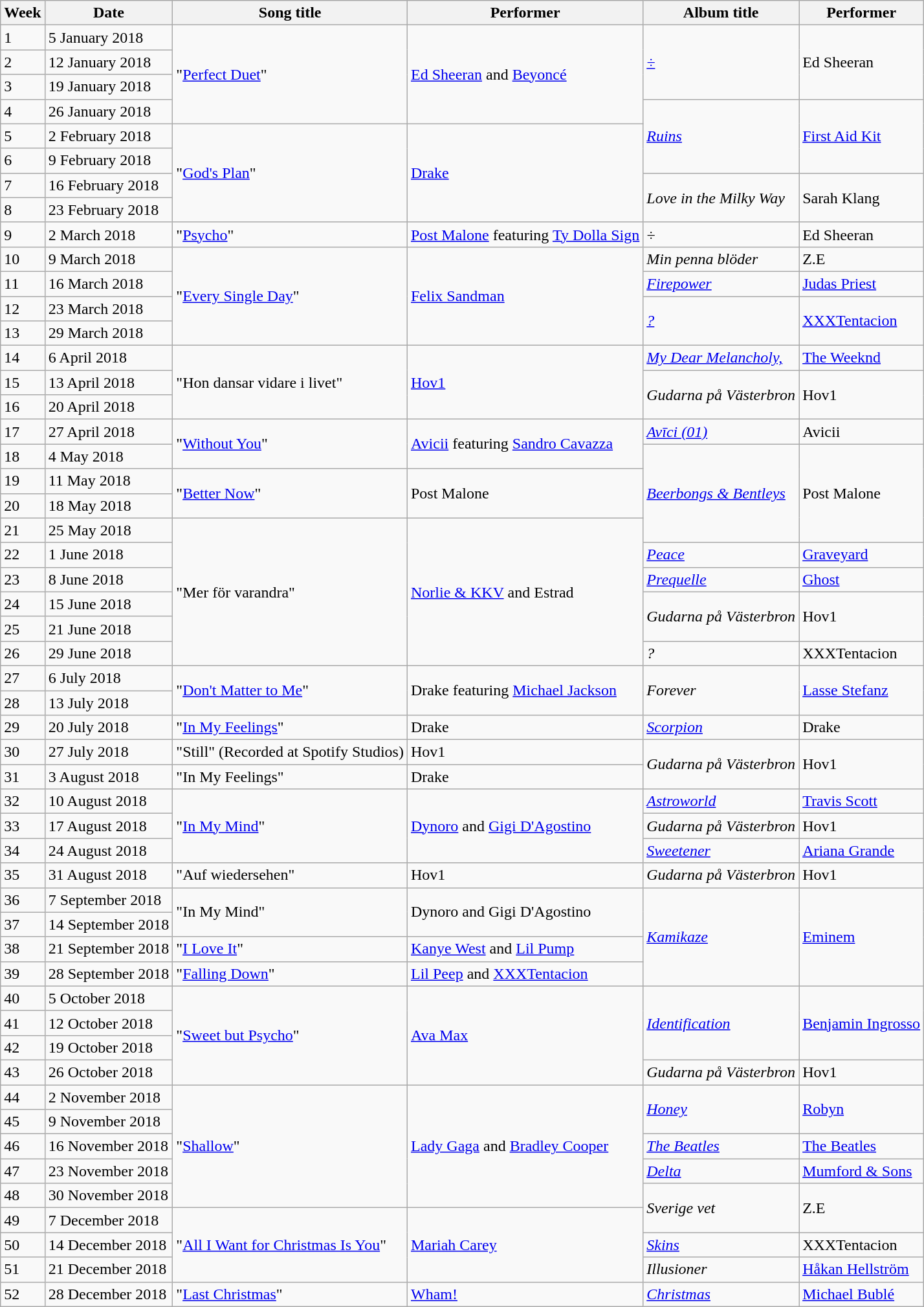<table class="wikitable">
<tr>
<th>Week</th>
<th>Date</th>
<th>Song title</th>
<th>Performer</th>
<th>Album title</th>
<th>Performer</th>
</tr>
<tr>
<td>1</td>
<td>5 January 2018</td>
<td rowspan="4">"<a href='#'>Perfect Duet</a>"</td>
<td rowspan="4"><a href='#'>Ed Sheeran</a> and <a href='#'>Beyoncé</a></td>
<td rowspan="3"><em><a href='#'>÷</a></em></td>
<td rowspan="3">Ed Sheeran</td>
</tr>
<tr>
<td>2</td>
<td>12 January 2018</td>
</tr>
<tr>
<td>3</td>
<td>19 January 2018</td>
</tr>
<tr>
<td>4</td>
<td>26 January 2018</td>
<td rowspan="3"><em><a href='#'>Ruins</a></em></td>
<td rowspan="3"><a href='#'>First Aid Kit</a></td>
</tr>
<tr>
<td>5</td>
<td>2 February 2018</td>
<td rowspan="4">"<a href='#'>God's Plan</a>"</td>
<td rowspan="4"><a href='#'>Drake</a></td>
</tr>
<tr>
<td>6</td>
<td>9 February 2018</td>
</tr>
<tr>
<td>7</td>
<td>16 February 2018</td>
<td rowspan="2"><em>Love in the Milky Way</em></td>
<td rowspan="2">Sarah Klang</td>
</tr>
<tr>
<td>8</td>
<td>23 February 2018</td>
</tr>
<tr>
<td>9</td>
<td>2 March 2018</td>
<td>"<a href='#'>Psycho</a>"</td>
<td><a href='#'>Post Malone</a> featuring <a href='#'>Ty Dolla Sign</a></td>
<td><em>÷</em></td>
<td>Ed Sheeran</td>
</tr>
<tr>
<td>10</td>
<td>9 March 2018</td>
<td rowspan="4">"<a href='#'>Every Single Day</a>"</td>
<td rowspan="4"><a href='#'>Felix Sandman</a></td>
<td><em>Min penna blöder</em></td>
<td>Z.E</td>
</tr>
<tr>
<td>11</td>
<td>16 March 2018</td>
<td><em><a href='#'>Firepower</a></em></td>
<td><a href='#'>Judas Priest</a></td>
</tr>
<tr>
<td>12</td>
<td>23 March 2018</td>
<td rowspan="2"><em><a href='#'>?</a></em></td>
<td rowspan="2"><a href='#'>XXXTentacion</a></td>
</tr>
<tr>
<td>13</td>
<td>29 March 2018</td>
</tr>
<tr>
<td>14</td>
<td>6 April 2018</td>
<td rowspan="3">"Hon dansar vidare i livet"</td>
<td rowspan="3"><a href='#'>Hov1</a></td>
<td><em><a href='#'>My Dear Melancholy,</a></em></td>
<td><a href='#'>The Weeknd</a></td>
</tr>
<tr>
<td>15</td>
<td>13 April 2018</td>
<td rowspan="2"><em>Gudarna på Västerbron</em></td>
<td rowspan="2">Hov1</td>
</tr>
<tr>
<td>16</td>
<td>20 April 2018</td>
</tr>
<tr>
<td>17</td>
<td>27 April 2018</td>
<td rowspan="2">"<a href='#'>Without You</a>"</td>
<td rowspan="2"><a href='#'>Avicii</a> featuring <a href='#'>Sandro Cavazza</a></td>
<td><em><a href='#'>Avīci (01)</a></em></td>
<td>Avicii</td>
</tr>
<tr>
<td>18</td>
<td>4 May 2018</td>
<td rowspan="4"><em><a href='#'>Beerbongs & Bentleys</a></em></td>
<td rowspan="4">Post Malone</td>
</tr>
<tr>
<td>19</td>
<td>11 May 2018</td>
<td rowspan="2">"<a href='#'>Better Now</a>"</td>
<td rowspan="2">Post Malone</td>
</tr>
<tr>
<td>20</td>
<td>18 May 2018</td>
</tr>
<tr>
<td>21</td>
<td>25 May 2018</td>
<td rowspan="6">"Mer för varandra"</td>
<td rowspan="6"><a href='#'>Norlie & KKV</a> and Estrad</td>
</tr>
<tr>
<td>22</td>
<td>1 June 2018</td>
<td><em><a href='#'>Peace</a></em></td>
<td><a href='#'>Graveyard</a></td>
</tr>
<tr>
<td>23</td>
<td>8 June 2018</td>
<td><em><a href='#'>Prequelle</a></em></td>
<td><a href='#'>Ghost</a></td>
</tr>
<tr>
<td>24</td>
<td>15 June 2018</td>
<td rowspan="2"><em>Gudarna på Västerbron</em></td>
<td rowspan="2">Hov1</td>
</tr>
<tr>
<td>25</td>
<td>21 June 2018</td>
</tr>
<tr>
<td>26</td>
<td>29 June 2018</td>
<td><em>?</em></td>
<td>XXXTentacion</td>
</tr>
<tr>
<td>27</td>
<td>6 July 2018</td>
<td rowspan="2">"<a href='#'>Don't Matter to Me</a>"</td>
<td rowspan="2">Drake featuring <a href='#'>Michael Jackson</a></td>
<td rowspan="2"><em>Forever</em></td>
<td rowspan="2"><a href='#'>Lasse Stefanz</a></td>
</tr>
<tr>
<td>28</td>
<td>13 July 2018</td>
</tr>
<tr>
<td>29</td>
<td>20 July 2018</td>
<td>"<a href='#'>In My Feelings</a>"</td>
<td>Drake</td>
<td><em><a href='#'>Scorpion</a></em></td>
<td>Drake</td>
</tr>
<tr>
<td>30</td>
<td>27 July 2018</td>
<td>"Still" (Recorded at Spotify Studios)</td>
<td>Hov1</td>
<td rowspan="2"><em>Gudarna på Västerbron</em></td>
<td rowspan="2">Hov1</td>
</tr>
<tr>
<td>31</td>
<td>3 August 2018</td>
<td>"In My Feelings"</td>
<td>Drake</td>
</tr>
<tr>
<td>32</td>
<td>10 August 2018</td>
<td rowspan="3">"<a href='#'>In My Mind</a>"</td>
<td rowspan="3"><a href='#'>Dynoro</a> and <a href='#'>Gigi D'Agostino</a></td>
<td><em><a href='#'>Astroworld</a></em></td>
<td><a href='#'>Travis Scott</a></td>
</tr>
<tr>
<td>33</td>
<td>17 August 2018</td>
<td><em>Gudarna på Västerbron</em></td>
<td>Hov1</td>
</tr>
<tr>
<td>34</td>
<td>24 August 2018</td>
<td><em><a href='#'>Sweetener</a></em></td>
<td><a href='#'>Ariana Grande</a></td>
</tr>
<tr>
<td>35</td>
<td>31 August 2018</td>
<td>"Auf wiedersehen"</td>
<td>Hov1</td>
<td><em>Gudarna på Västerbron</em></td>
<td>Hov1</td>
</tr>
<tr>
<td>36</td>
<td>7 September 2018</td>
<td rowspan="2">"In My Mind"</td>
<td rowspan="2">Dynoro and Gigi D'Agostino</td>
<td rowspan="4"><em><a href='#'>Kamikaze</a></em></td>
<td rowspan="4"><a href='#'>Eminem</a></td>
</tr>
<tr>
<td>37</td>
<td>14 September 2018</td>
</tr>
<tr>
<td>38</td>
<td>21 September 2018</td>
<td>"<a href='#'>I Love It</a>"</td>
<td><a href='#'>Kanye West</a> and <a href='#'>Lil Pump</a></td>
</tr>
<tr>
<td>39</td>
<td>28 September 2018</td>
<td>"<a href='#'>Falling Down</a>"</td>
<td><a href='#'>Lil Peep</a> and <a href='#'>XXXTentacion</a></td>
</tr>
<tr>
<td>40</td>
<td>5 October 2018</td>
<td rowspan="4">"<a href='#'>Sweet but Psycho</a>"</td>
<td rowspan="4"><a href='#'>Ava Max</a></td>
<td rowspan="3"><em><a href='#'>Identification</a></em></td>
<td rowspan="3"><a href='#'>Benjamin Ingrosso</a></td>
</tr>
<tr>
<td>41</td>
<td>12 October 2018</td>
</tr>
<tr>
<td>42</td>
<td>19 October 2018</td>
</tr>
<tr>
<td>43</td>
<td>26 October 2018</td>
<td><em>Gudarna på Västerbron</em></td>
<td>Hov1</td>
</tr>
<tr>
<td>44</td>
<td>2 November 2018</td>
<td rowspan="5">"<a href='#'>Shallow</a>"</td>
<td rowspan="5"><a href='#'>Lady Gaga</a> and <a href='#'>Bradley Cooper</a></td>
<td rowspan="2"><em><a href='#'>Honey</a></em></td>
<td rowspan="2"><a href='#'>Robyn</a></td>
</tr>
<tr>
<td>45</td>
<td>9 November 2018</td>
</tr>
<tr>
<td>46</td>
<td>16 November 2018</td>
<td><em><a href='#'>The Beatles</a></em></td>
<td><a href='#'>The Beatles</a></td>
</tr>
<tr>
<td>47</td>
<td>23 November 2018</td>
<td><em><a href='#'>Delta</a></em></td>
<td><a href='#'>Mumford & Sons</a></td>
</tr>
<tr>
<td>48</td>
<td>30 November 2018</td>
<td rowspan="2"><em>Sverige vet</em></td>
<td rowspan="2">Z.E</td>
</tr>
<tr>
<td>49</td>
<td>7 December 2018</td>
<td rowspan="3">"<a href='#'>All I Want for Christmas Is You</a>"</td>
<td rowspan="3"><a href='#'>Mariah Carey</a></td>
</tr>
<tr>
<td>50</td>
<td>14 December 2018</td>
<td><em><a href='#'>Skins</a></em></td>
<td>XXXTentacion</td>
</tr>
<tr>
<td>51</td>
<td>21 December 2018</td>
<td><em>Illusioner</em></td>
<td><a href='#'>Håkan Hellström</a></td>
</tr>
<tr>
<td>52</td>
<td>28 December 2018</td>
<td>"<a href='#'>Last Christmas</a>"</td>
<td><a href='#'>Wham!</a></td>
<td><em><a href='#'>Christmas</a></em></td>
<td><a href='#'>Michael Bublé</a></td>
</tr>
</table>
